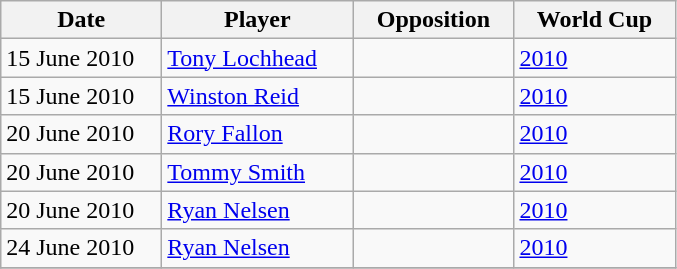<table class="wikitable">
<tr>
<th width=100>Date</th>
<th width=120>Player</th>
<th width=100>Opposition</th>
<th width=100>World Cup</th>
</tr>
<tr>
<td>15 June 2010</td>
<td> <a href='#'>Tony Lochhead</a></td>
<td></td>
<td> <a href='#'>2010</a></td>
</tr>
<tr>
<td>15 June 2010</td>
<td> <a href='#'>Winston Reid</a></td>
<td></td>
<td> <a href='#'>2010</a></td>
</tr>
<tr>
<td>20 June 2010</td>
<td> <a href='#'>Rory Fallon</a></td>
<td></td>
<td> <a href='#'>2010</a></td>
</tr>
<tr>
<td>20 June 2010</td>
<td> <a href='#'>Tommy Smith</a></td>
<td></td>
<td> <a href='#'>2010</a></td>
</tr>
<tr>
<td>20 June 2010</td>
<td> <a href='#'>Ryan Nelsen</a></td>
<td></td>
<td> <a href='#'>2010</a></td>
</tr>
<tr>
<td>24 June 2010</td>
<td> <a href='#'>Ryan Nelsen</a></td>
<td></td>
<td> <a href='#'>2010</a></td>
</tr>
<tr>
</tr>
</table>
